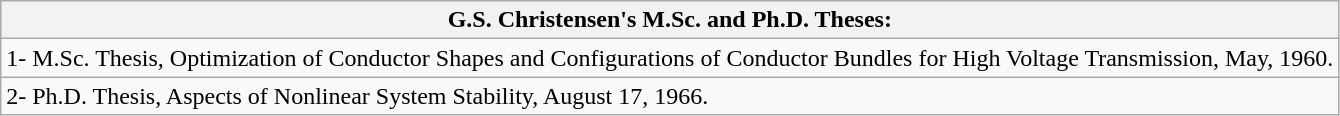<table class="wikitable collapsible autocollapse">
<tr>
<th>G.S. Christensen's M.Sc. and Ph.D. Theses:</th>
</tr>
<tr>
<td>1- M.Sc. Thesis,  Optimization of Conductor Shapes and Configurations of Conductor Bundles for High Voltage Transmission, May, 1960.</td>
</tr>
<tr>
<td>2- Ph.D. Thesis,  Aspects of Nonlinear System Stability, August 17, 1966.</td>
</tr>
</table>
